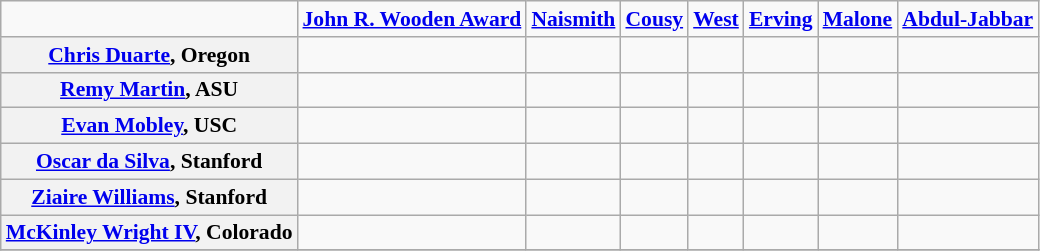<table class="wikitable" style="white-space:nowrap; font-size:90%;">
<tr>
<td></td>
<td><strong><a href='#'>John R. Wooden Award</a></strong></td>
<td><strong><a href='#'>Naismith</a></strong></td>
<td><strong><a href='#'>Cousy</a></strong></td>
<td><strong><a href='#'>West</a></strong></td>
<td><strong><a href='#'>Erving</a></strong></td>
<td><strong><a href='#'>Malone</a></strong></td>
<td><strong><a href='#'>Abdul-Jabbar</a></strong></td>
</tr>
<tr>
<th><a href='#'>Chris Duarte</a>, Oregon</th>
<td></td>
<td></td>
<td></td>
<td></td>
<td></td>
<td></td>
<td></td>
</tr>
<tr>
<th><a href='#'>Remy Martin</a>, ASU</th>
<td></td>
<td></td>
<td></td>
<td></td>
<td></td>
<td></td>
<td></td>
</tr>
<tr>
<th><a href='#'>Evan Mobley</a>, USC</th>
<td></td>
<td></td>
<td></td>
<td></td>
<td></td>
<td></td>
<td></td>
</tr>
<tr>
<th><a href='#'>Oscar da Silva</a>, Stanford</th>
<td></td>
<td></td>
<td></td>
<td></td>
<td></td>
<td></td>
<td></td>
</tr>
<tr>
<th><a href='#'>Ziaire Williams</a>, Stanford</th>
<td></td>
<td></td>
<td></td>
<td></td>
<td></td>
<td></td>
<td></td>
</tr>
<tr>
<th><a href='#'>McKinley Wright IV</a>, Colorado</th>
<td></td>
<td></td>
<td></td>
<td></td>
<td></td>
<td></td>
<td></td>
</tr>
<tr>
</tr>
</table>
